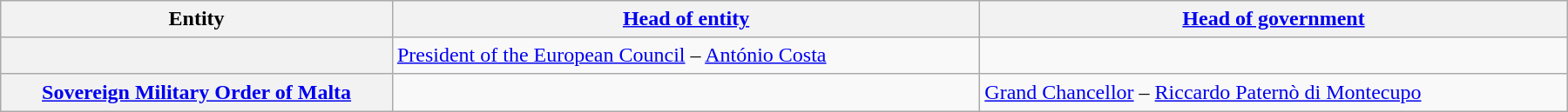<table class="wikitable plainrowheaders" style="line-height:1.3em; max-width:1200px">
<tr>
<th style="width:20%">Entity</th>
<th style="width:30%"><a href='#'>Head of entity</a></th>
<th style="width:30%"><a href='#'>Head of government</a></th>
</tr>
<tr>
<th scope="row"></th>
<td><a href='#'>President of the European Council</a> – <a href='#'>António Costa</a></td>
<td></td>
</tr>
<tr>
<th scope="row"> <a href='#'>Sovereign Military Order of Malta</a></th>
<td></td>
<td><a href='#'>Grand Chancellor</a> – <a href='#'>Riccardo Paternò di Montecupo</a></td>
</tr>
</table>
